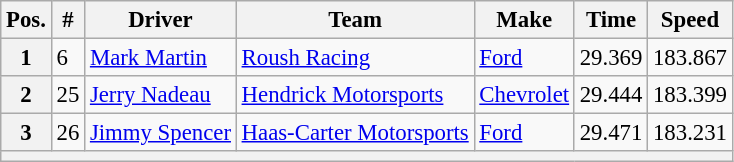<table class="wikitable" style="font-size:95%">
<tr>
<th>Pos.</th>
<th>#</th>
<th>Driver</th>
<th>Team</th>
<th>Make</th>
<th>Time</th>
<th>Speed</th>
</tr>
<tr>
<th>1</th>
<td>6</td>
<td><a href='#'>Mark Martin</a></td>
<td><a href='#'>Roush Racing</a></td>
<td><a href='#'>Ford</a></td>
<td>29.369</td>
<td>183.867</td>
</tr>
<tr>
<th>2</th>
<td>25</td>
<td><a href='#'>Jerry Nadeau</a></td>
<td><a href='#'>Hendrick Motorsports</a></td>
<td><a href='#'>Chevrolet</a></td>
<td>29.444</td>
<td>183.399</td>
</tr>
<tr>
<th>3</th>
<td>26</td>
<td><a href='#'>Jimmy Spencer</a></td>
<td><a href='#'>Haas-Carter Motorsports</a></td>
<td><a href='#'>Ford</a></td>
<td>29.471</td>
<td>183.231</td>
</tr>
<tr>
<th colspan="7"></th>
</tr>
</table>
